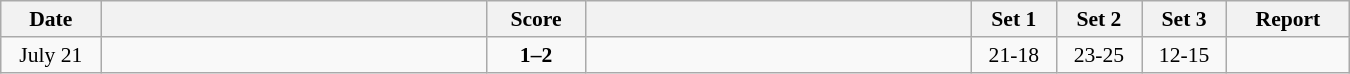<table class="wikitable" style="text-align: center; font-size:90% ">
<tr>
<th width="60">Date</th>
<th align="right" width="250"></th>
<th width="60">Score</th>
<th align="left" width="250"></th>
<th width="50">Set 1</th>
<th width="50">Set 2</th>
<th width="50">Set 3</th>
<th width="75">Report</th>
</tr>
<tr>
<td>July 21</td>
<td align=left></td>
<td align=center><strong>1–2</strong></td>
<td align=left><strong></strong></td>
<td>21-18</td>
<td>23-25</td>
<td>12-15</td>
<td></td>
</tr>
</table>
